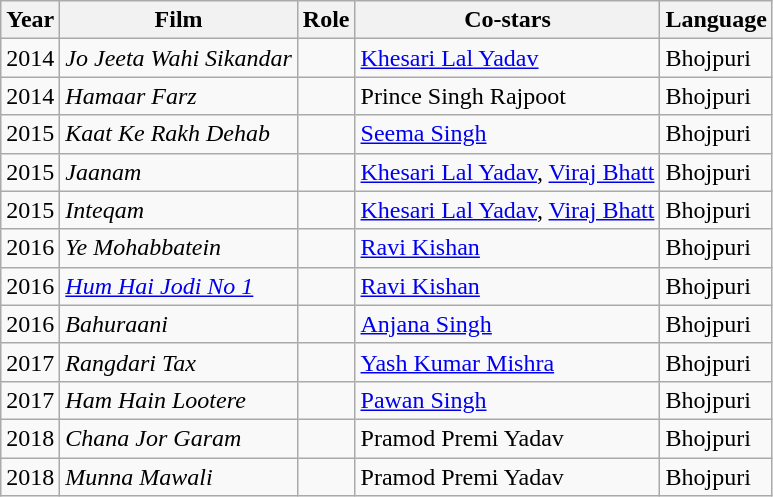<table class="wikitable sortable">
<tr>
<th>Year</th>
<th>Film</th>
<th>Role</th>
<th>Co-stars</th>
<th>Language</th>
</tr>
<tr>
<td>2014</td>
<td><em>Jo Jeeta Wahi Sikandar</em></td>
<td></td>
<td><a href='#'>Khesari Lal Yadav</a></td>
<td>Bhojpuri</td>
</tr>
<tr>
<td>2014</td>
<td><em>Hamaar Farz</em></td>
<td></td>
<td>Prince Singh Rajpoot</td>
<td>Bhojpuri</td>
</tr>
<tr>
<td>2015</td>
<td><em>Kaat Ke Rakh Dehab</em></td>
<td></td>
<td><a href='#'>Seema Singh</a></td>
<td>Bhojpuri</td>
</tr>
<tr>
<td>2015</td>
<td><em>Jaanam</em></td>
<td></td>
<td><a href='#'>Khesari Lal Yadav</a>, <a href='#'>Viraj Bhatt</a></td>
<td>Bhojpuri</td>
</tr>
<tr>
<td>2015</td>
<td><em>Inteqam</em></td>
<td></td>
<td><a href='#'>Khesari Lal Yadav</a>, <a href='#'>Viraj Bhatt</a></td>
<td>Bhojpuri</td>
</tr>
<tr>
<td>2016</td>
<td><em>Ye Mohabbatein</em></td>
<td></td>
<td><a href='#'>Ravi Kishan</a></td>
<td>Bhojpuri</td>
</tr>
<tr>
<td>2016</td>
<td><em><a href='#'>Hum Hai Jodi No 1</a></em></td>
<td></td>
<td><a href='#'>Ravi Kishan</a></td>
<td>Bhojpuri</td>
</tr>
<tr>
<td>2016</td>
<td><em>Bahuraani</em></td>
<td></td>
<td><a href='#'>Anjana Singh</a></td>
<td>Bhojpuri</td>
</tr>
<tr>
<td>2017</td>
<td><em>Rangdari Tax</em></td>
<td></td>
<td><a href='#'>Yash Kumar Mishra</a></td>
<td>Bhojpuri</td>
</tr>
<tr>
<td>2017</td>
<td><em>Ham Hain Lootere</em></td>
<td></td>
<td><a href='#'>Pawan Singh</a></td>
<td>Bhojpuri</td>
</tr>
<tr>
<td>2018</td>
<td><em>Chana Jor Garam</em></td>
<td></td>
<td>Pramod Premi Yadav</td>
<td>Bhojpuri</td>
</tr>
<tr>
<td>2018</td>
<td><em>Munna Mawali</em></td>
<td></td>
<td>Pramod Premi Yadav</td>
<td>Bhojpuri</td>
</tr>
</table>
